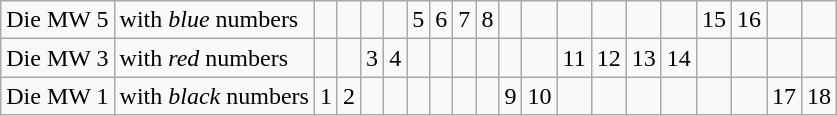<table border="1" class="wikitable">
<tr>
<td>Die MW 5</td>
<td>with <em>blue</em> numbers</td>
<td></td>
<td></td>
<td></td>
<td></td>
<td>5</td>
<td>6</td>
<td>7</td>
<td>8</td>
<td></td>
<td></td>
<td></td>
<td></td>
<td></td>
<td></td>
<td>15</td>
<td>16</td>
<td></td>
<td></td>
</tr>
<tr>
<td>Die MW 3</td>
<td>with <em>red</em> numbers</td>
<td></td>
<td></td>
<td>3</td>
<td>4</td>
<td></td>
<td></td>
<td></td>
<td></td>
<td></td>
<td></td>
<td>11</td>
<td>12</td>
<td>13</td>
<td>14</td>
<td></td>
<td></td>
<td></td>
<td></td>
</tr>
<tr>
<td>Die MW 1</td>
<td>with <em>black</em> numbers</td>
<td>1</td>
<td>2</td>
<td></td>
<td></td>
<td></td>
<td></td>
<td></td>
<td></td>
<td>9</td>
<td>10</td>
<td></td>
<td></td>
<td></td>
<td></td>
<td></td>
<td></td>
<td>17</td>
<td>18</td>
</tr>
</table>
